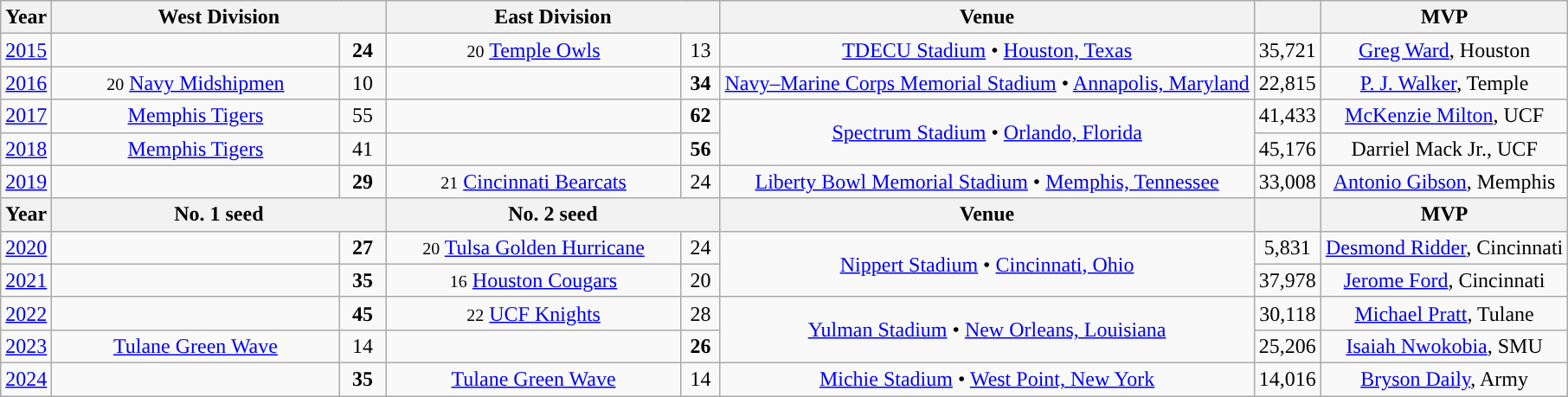<table class="wikitable" style="text-align:center;" width= %>
<tr>
<th width=px>Year</th>
<th colspan=2 width=250px>West Division</th>
<th colspan=2 width=250px>East Division</th>
<th width=px>Venue</th>
<th width=px></th>
<th width=px>MVP</th>
</tr>
<tr>
<td><a href='#'>2015</a></td>
<td> <strong><a href='#'></a></strong></td>
<td><strong>24</strong></td>
<td><small>20</small> <a href='#'>Temple Owls</a></td>
<td>13</td>
<td><a href='#'>TDECU Stadium</a> • <a href='#'>Houston, Texas</a></td>
<td align=center>35,721</td>
<td><a href='#'>Greg Ward</a>, Houston</td>
</tr>
<tr>
<td><a href='#'>2016</a></td>
<td><small>20</small> <a href='#'>Navy Midshipmen</a></td>
<td>10</td>
<td><strong><a href='#'></a></strong></td>
<td><strong>34</strong></td>
<td><a href='#'>Navy–Marine Corps Memorial Stadium</a> • <a href='#'>Annapolis, Maryland</a></td>
<td align=center>22,815</td>
<td><a href='#'>P. J. Walker</a>, Temple</td>
</tr>
<tr>
<td><a href='#'>2017</a></td>
<td> <a href='#'>Memphis Tigers</a></td>
<td>55</td>
<td> <strong><a href='#'></a></strong></td>
<td><strong>62 </strong></td>
<td rowspan=2><a href='#'>Spectrum Stadium</a> • <a href='#'>Orlando, Florida</a></td>
<td>41,433</td>
<td><a href='#'>McKenzie Milton</a>, UCF</td>
</tr>
<tr>
<td><a href='#'>2018</a></td>
<td><a href='#'>Memphis Tigers</a></td>
<td>41</td>
<td> <strong><a href='#'></a></strong></td>
<td><strong>56</strong></td>
<td>45,176</td>
<td>Darriel Mack Jr., UCF</td>
</tr>
<tr>
<td><a href='#'>2019</a></td>
<td> <strong><a href='#'></a></strong></td>
<td><strong>29</strong></td>
<td><small>21</small> <a href='#'>Cincinnati Bearcats</a></td>
<td>24</td>
<td><a href='#'>Liberty Bowl Memorial Stadium</a> • <a href='#'>Memphis, Tennessee</a></td>
<td>33,008</td>
<td><a href='#'>Antonio Gibson</a>, Memphis</td>
</tr>
<tr>
<th width=px>Year</th>
<th colspan=2>No. 1 seed</th>
<th colspan=2>No. 2 seed</th>
<th width=px>Venue</th>
<th width=px></th>
<th width=px>MVP</th>
</tr>
<tr>
<td><a href='#'>2020</a></td>
<td> <strong><a href='#'></a></strong></td>
<td><strong>27</strong></td>
<td><small>20</small> <a href='#'>Tulsa Golden Hurricane</a></td>
<td>24</td>
<td rowspan=2><a href='#'>Nippert Stadium</a> • <a href='#'>Cincinnati, Ohio</a></td>
<td align=center>5,831</td>
<td><a href='#'>Desmond Ridder</a>, Cincinnati</td>
</tr>
<tr>
<td><a href='#'>2021</a></td>
<td> <strong><a href='#'></a></strong></td>
<td><strong>35</strong></td>
<td><small>16</small> <a href='#'>Houston Cougars</a></td>
<td>20</td>
<td align=center>37,978</td>
<td><a href='#'>Jerome Ford</a>, Cincinnati</td>
</tr>
<tr>
<td><a href='#'>2022</a></td>
<td> <strong><a href='#'></a></strong></td>
<td><strong>45</strong></td>
<td><small>22</small> <a href='#'>UCF Knights</a></td>
<td>28</td>
<td rowspan=2><a href='#'>Yulman Stadium</a> • <a href='#'>New Orleans, Louisiana</a></td>
<td align=center>30,118</td>
<td><a href='#'>Michael Pratt</a>, Tulane</td>
</tr>
<tr>
<td><a href='#'>2023</a></td>
<td> <a href='#'>Tulane Green Wave</a></td>
<td>14</td>
<td> <strong><a href='#'></a></strong></td>
<td><strong>26</strong></td>
<td align=center>25,206</td>
<td><a href='#'>Isaiah Nwokobia</a>, SMU</td>
</tr>
<tr>
<td><a href='#'>2024</a></td>
<td> <strong><a href='#'></a></strong></td>
<td><strong>35</strong></td>
<td><a href='#'>Tulane Green Wave</a></td>
<td>14</td>
<td><a href='#'>Michie Stadium</a> • <a href='#'>West Point, New York</a></td>
<td>14,016</td>
<td><a href='#'>Bryson Daily</a>, Army</td>
</tr>
</table>
